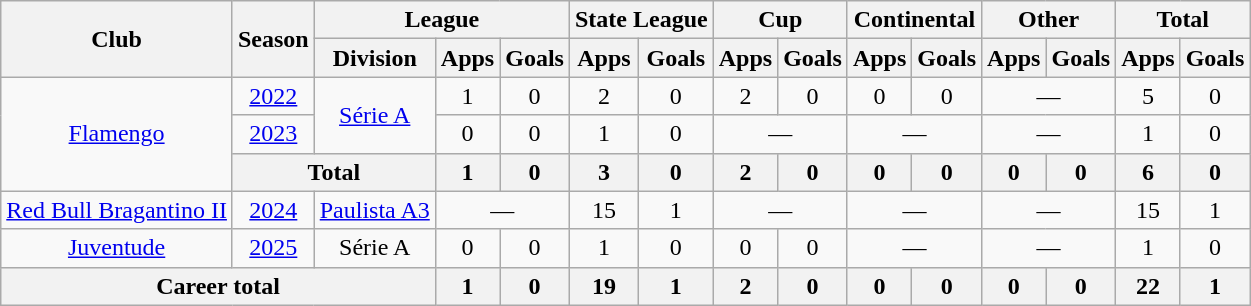<table class="wikitable" style="text-align: center;">
<tr>
<th rowspan="2">Club</th>
<th rowspan="2">Season</th>
<th colspan="3">League</th>
<th colspan="2">State League</th>
<th colspan="2">Cup</th>
<th colspan="2">Continental</th>
<th colspan="2">Other</th>
<th colspan="2">Total</th>
</tr>
<tr>
<th>Division</th>
<th>Apps</th>
<th>Goals</th>
<th>Apps</th>
<th>Goals</th>
<th>Apps</th>
<th>Goals</th>
<th>Apps</th>
<th>Goals</th>
<th>Apps</th>
<th>Goals</th>
<th>Apps</th>
<th>Goals</th>
</tr>
<tr>
<td rowspan="3"><a href='#'>Flamengo</a></td>
<td><a href='#'>2022</a></td>
<td rowspan="2"><a href='#'>Série A</a></td>
<td>1</td>
<td>0</td>
<td>2</td>
<td>0</td>
<td>2</td>
<td>0</td>
<td>0</td>
<td>0</td>
<td colspan="2">—</td>
<td>5</td>
<td>0</td>
</tr>
<tr>
<td><a href='#'>2023</a></td>
<td>0</td>
<td>0</td>
<td>1</td>
<td>0</td>
<td colspan="2">—</td>
<td colspan="2">—</td>
<td colspan="2">—</td>
<td>1</td>
<td>0</td>
</tr>
<tr>
<th colspan="2">Total</th>
<th>1</th>
<th>0</th>
<th>3</th>
<th>0</th>
<th>2</th>
<th>0</th>
<th>0</th>
<th>0</th>
<th>0</th>
<th>0</th>
<th>6</th>
<th>0</th>
</tr>
<tr>
<td><a href='#'>Red Bull Bragantino II</a></td>
<td><a href='#'>2024</a></td>
<td><a href='#'>Paulista A3</a></td>
<td colspan="2">—</td>
<td>15</td>
<td>1</td>
<td colspan="2">—</td>
<td colspan="2">—</td>
<td colspan="2">—</td>
<td>15</td>
<td>1</td>
</tr>
<tr>
<td><a href='#'>Juventude</a></td>
<td><a href='#'>2025</a></td>
<td>Série A</td>
<td>0</td>
<td>0</td>
<td>1</td>
<td>0</td>
<td>0</td>
<td>0</td>
<td colspan="2">—</td>
<td colspan="2">—</td>
<td>1</td>
<td>0</td>
</tr>
<tr>
<th colspan="3">Career total</th>
<th>1</th>
<th>0</th>
<th>19</th>
<th>1</th>
<th>2</th>
<th>0</th>
<th>0</th>
<th>0</th>
<th>0</th>
<th>0</th>
<th>22</th>
<th>1</th>
</tr>
</table>
